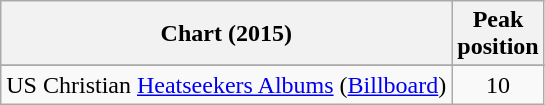<table class="wikitable">
<tr>
<th>Chart (2015)</th>
<th>Peak<br>position</th>
</tr>
<tr>
</tr>
<tr>
</tr>
<tr>
<td>US Christian <a href='#'>Heatseekers Albums</a> (<a href='#'>Billboard</a>)</td>
<td align="center">10</td>
</tr>
</table>
